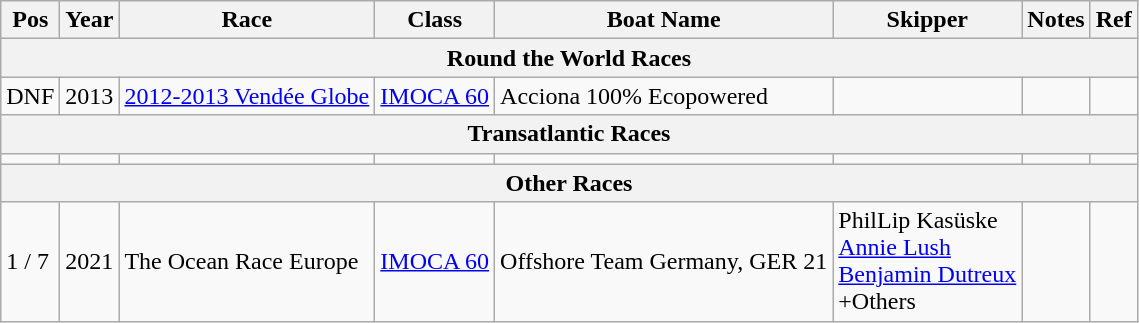<table class="wikitable sortable">
<tr>
<th>Pos</th>
<th>Year</th>
<th>Race</th>
<th>Class</th>
<th>Boat Name</th>
<th>Skipper</th>
<th>Notes</th>
<th>Ref</th>
</tr>
<tr>
<th colspan="8"><strong>Round the World Races</strong></th>
</tr>
<tr>
<td>DNF</td>
<td>2013</td>
<td><a href='#'>2012-2013 Vendée Globe</a></td>
<td><a href='#'>IMOCA 60</a></td>
<td>Acciona 100% Ecopowered</td>
<td></td>
<td></td>
<td></td>
</tr>
<tr>
<th colspan="8"><strong>Transatlantic Races</strong></th>
</tr>
<tr>
<td></td>
<td></td>
<td></td>
<td></td>
<td></td>
<td></td>
<td></td>
<td></td>
</tr>
<tr>
<th colspan="8"><strong>Other Races</strong></th>
</tr>
<tr>
<td>1 / 7</td>
<td>2021</td>
<td>The Ocean Race Europe</td>
<td><a href='#'>IMOCA 60</a></td>
<td>Offshore Team Germany, GER 21</td>
<td>PhilLip Kasüske<br><a href='#'>Annie Lush</a><br><a href='#'>Benjamin Dutreux</a><br>+Others</td>
<td></td>
<td></td>
</tr>
</table>
